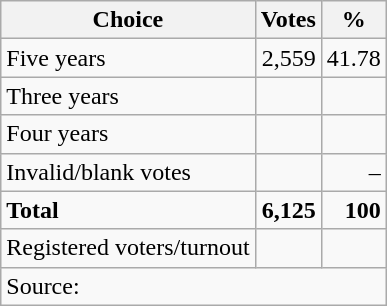<table class=wikitable style=text-align:right>
<tr>
<th>Choice</th>
<th>Votes</th>
<th>%</th>
</tr>
<tr>
<td align=left>Five years</td>
<td>2,559</td>
<td>41.78</td>
</tr>
<tr>
<td align=left>Three years</td>
<td></td>
<td></td>
</tr>
<tr>
<td align=left>Four years</td>
<td></td>
<td></td>
</tr>
<tr>
<td align=left>Invalid/blank votes</td>
<td></td>
<td>–</td>
</tr>
<tr>
<td align=left><strong>Total</strong></td>
<td><strong>6,125</strong></td>
<td><strong>100</strong></td>
</tr>
<tr>
<td align=left>Registered voters/turnout</td>
<td></td>
<td></td>
</tr>
<tr>
<td align=left colspan=3>Source: </td>
</tr>
</table>
